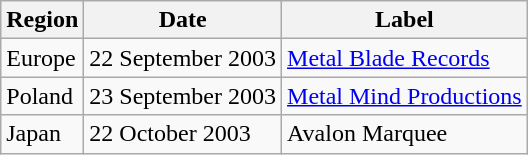<table class="wikitable plainrowheaders">
<tr>
<th scope="col">Region</th>
<th scope="col">Date</th>
<th scope="col">Label</th>
</tr>
<tr>
<td>Europe</td>
<td>22 September 2003</td>
<td><a href='#'>Metal Blade Records</a></td>
</tr>
<tr>
<td>Poland</td>
<td>23 September 2003</td>
<td><a href='#'>Metal Mind Productions</a></td>
</tr>
<tr>
<td>Japan</td>
<td>22 October 2003</td>
<td>Avalon Marquee</td>
</tr>
</table>
